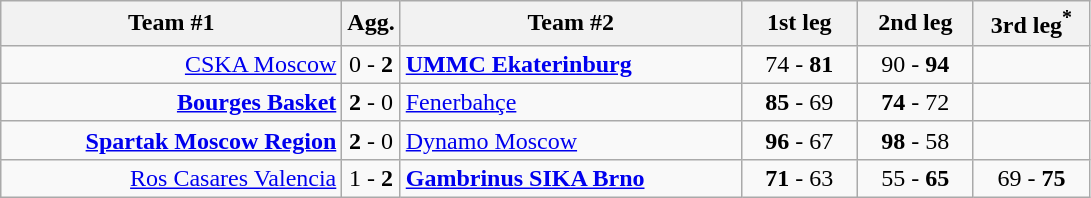<table class=wikitable style="text-align:center">
<tr>
<th width=220>Team #1</th>
<th width=20>Agg.</th>
<th width=220>Team #2</th>
<th width=70>1st leg</th>
<th width=70>2nd leg</th>
<th width=70>3rd leg<sup>*</sup></th>
</tr>
<tr>
<td align=right><a href='#'>CSKA Moscow</a> </td>
<td>0 - <strong>2</strong></td>
<td align=left> <strong><a href='#'>UMMC Ekaterinburg</a></strong></td>
<td>74 - <strong>81</strong></td>
<td>90 - <strong>94</strong></td>
<td></td>
</tr>
<tr>
<td align=right><strong><a href='#'>Bourges Basket</a></strong>  </td>
<td><strong>2</strong> - 0</td>
<td align=left> <a href='#'>Fenerbahçe</a></td>
<td><strong>85</strong> - 69</td>
<td><strong>74</strong> - 72</td>
<td></td>
</tr>
<tr>
<td align=right><strong><a href='#'>Spartak Moscow Region</a></strong> </td>
<td><strong>2</strong> - 0</td>
<td align=left> <a href='#'>Dynamo Moscow</a></td>
<td><strong>96</strong> - 67</td>
<td><strong>98</strong> - 58</td>
<td></td>
</tr>
<tr>
<td align=right><a href='#'>Ros Casares Valencia</a> </td>
<td>1 - <strong>2</strong></td>
<td align=left> <strong><a href='#'>Gambrinus SIKA Brno</a></strong></td>
<td><strong>71</strong> - 63</td>
<td>55 - <strong>65</strong></td>
<td>69 - <strong>75</strong></td>
</tr>
</table>
